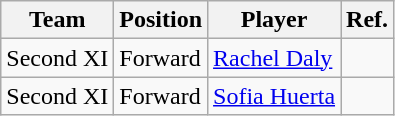<table class="wikitable">
<tr>
<th>Team</th>
<th>Position</th>
<th>Player</th>
<th>Ref.</th>
</tr>
<tr>
<td>Second XI</td>
<td>Forward</td>
<td> <a href='#'>Rachel Daly</a></td>
<td></td>
</tr>
<tr>
<td>Second XI</td>
<td>Forward</td>
<td> <a href='#'>Sofia Huerta</a></td>
<td></td>
</tr>
</table>
